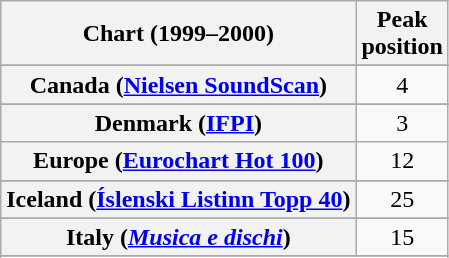<table class="wikitable sortable plainrowheaders" style="text-align:center">
<tr>
<th scope="col">Chart (1999–2000)</th>
<th scope="col">Peak<br>position</th>
</tr>
<tr>
</tr>
<tr>
<th scope="row">Canada (<a href='#'>Nielsen SoundScan</a>)</th>
<td>4</td>
</tr>
<tr>
</tr>
<tr>
<th scope="row">Denmark (<a href='#'>IFPI</a>)</th>
<td>3</td>
</tr>
<tr>
<th scope="row">Europe (<a href='#'>Eurochart Hot 100</a>)</th>
<td>12</td>
</tr>
<tr>
</tr>
<tr>
</tr>
<tr>
</tr>
<tr>
<th scope="row">Iceland (<a href='#'>Íslenski Listinn Topp 40</a>)</th>
<td>25</td>
</tr>
<tr>
</tr>
<tr>
<th scope="row">Italy (<em><a href='#'>Musica e dischi</a></em>)</th>
<td>15</td>
</tr>
<tr>
</tr>
<tr>
</tr>
<tr>
</tr>
<tr>
</tr>
<tr>
</tr>
<tr>
</tr>
<tr>
</tr>
<tr>
</tr>
<tr>
</tr>
</table>
